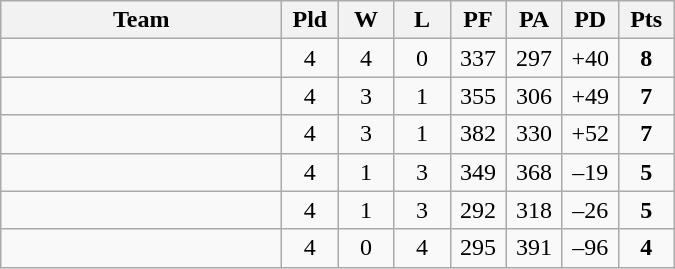<table class=wikitable style="text-align:center">
<tr>
<th width=180>Team</th>
<th width=30>Pld</th>
<th width=30>W</th>
<th width=30>L</th>
<th width=30>PF</th>
<th width=30>PA</th>
<th width=30>PD</th>
<th width=30>Pts</th>
</tr>
<tr>
<td align="left"></td>
<td>4</td>
<td>4</td>
<td>0</td>
<td>337</td>
<td>297</td>
<td>+40</td>
<td><strong>8</strong></td>
</tr>
<tr>
<td align="left"></td>
<td>4</td>
<td>3</td>
<td>1</td>
<td>355</td>
<td>306</td>
<td>+49</td>
<td><strong>7</strong></td>
</tr>
<tr>
<td align="left"></td>
<td>4</td>
<td>3</td>
<td>1</td>
<td>382</td>
<td>330</td>
<td>+52</td>
<td><strong>7</strong></td>
</tr>
<tr>
<td align="left"></td>
<td>4</td>
<td>1</td>
<td>3</td>
<td>349</td>
<td>368</td>
<td>–19</td>
<td><strong>5</strong></td>
</tr>
<tr>
<td align="left"></td>
<td>4</td>
<td>1</td>
<td>3</td>
<td>292</td>
<td>318</td>
<td>–26</td>
<td><strong>5</strong></td>
</tr>
<tr>
<td align="left"></td>
<td>4</td>
<td>0</td>
<td>4</td>
<td>295</td>
<td>391</td>
<td>–96</td>
<td><strong>4</strong></td>
</tr>
</table>
